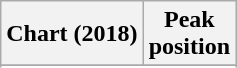<table class="wikitable plainrowheaders">
<tr>
<th>Chart (2018)</th>
<th>Peak<br>position</th>
</tr>
<tr>
</tr>
<tr>
</tr>
<tr>
</tr>
<tr>
</tr>
<tr>
</tr>
<tr>
</tr>
</table>
